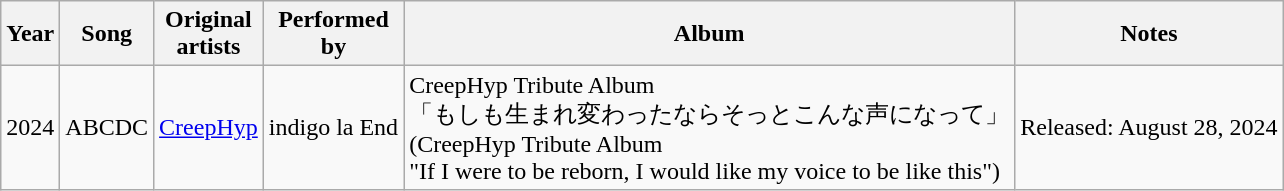<table class="wikitable">
<tr>
<th>Year</th>
<th>Song</th>
<th>Original<br>artists</th>
<th>Performed<br>by</th>
<th>Album</th>
<th>Notes</th>
</tr>
<tr>
<td>2024</td>
<td>ABCDC</td>
<td><a href='#'>CreepHyp</a></td>
<td>indigo la End</td>
<td>CreepHyp Tribute Album<br>「もしも生まれ変わったならそっとこんな声になって」<br>(CreepHyp Tribute Album<br>"If I were to be reborn, I would like my voice to be like this")</td>
<td>Released: August 28, 2024</td>
</tr>
</table>
